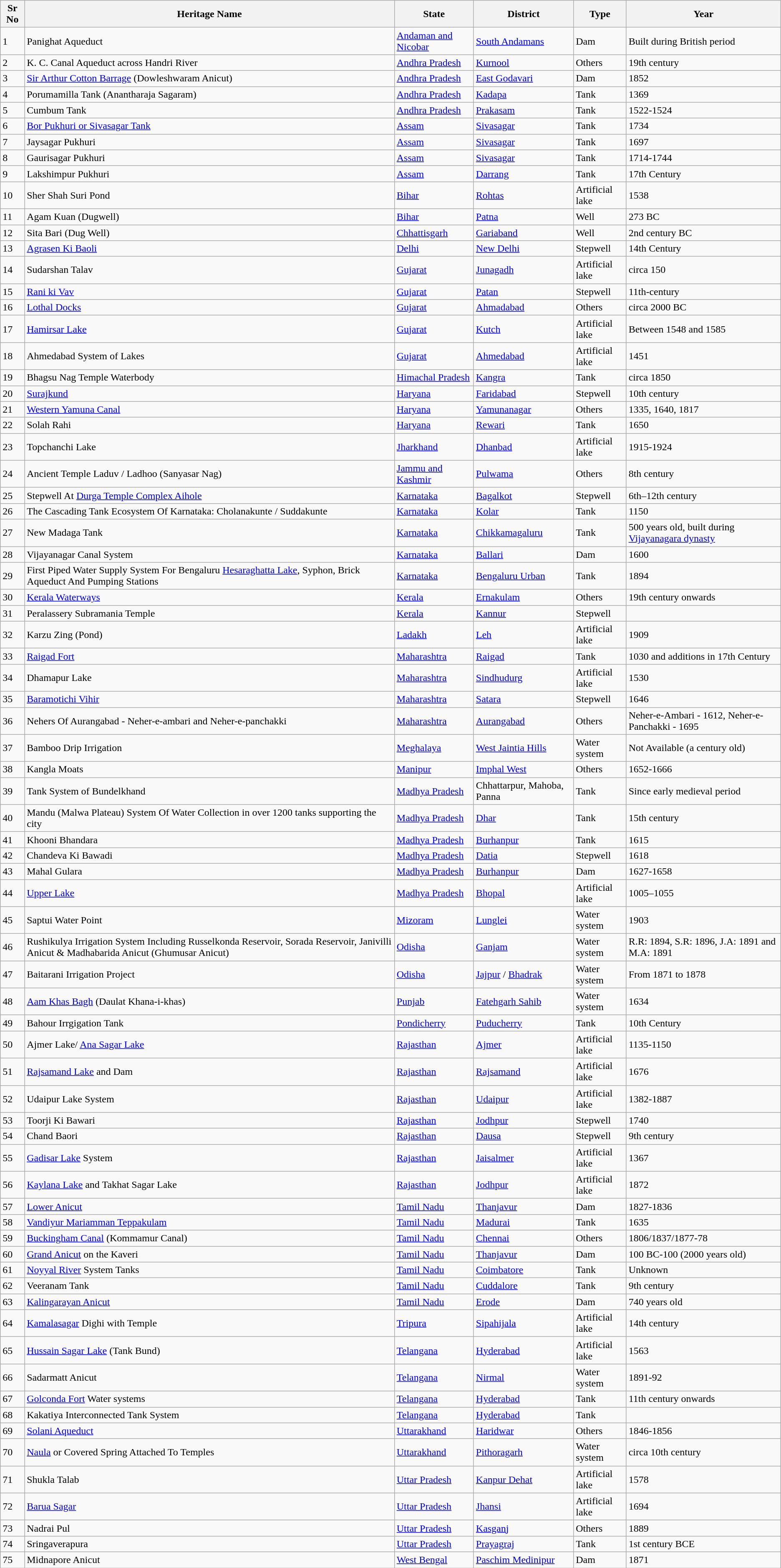<table class="wikitable sortable">
<tr>
<th>Sr No</th>
<th>Heritage Name</th>
<th>State</th>
<th>District</th>
<th>Type</th>
<th>Year</th>
</tr>
<tr>
<td>1</td>
<td>Panighat Aqueduct</td>
<td><a href='#'>Andaman and Nicobar</a></td>
<td><a href='#'>South Andamans</a></td>
<td>Dam</td>
<td>Built during British period</td>
</tr>
<tr>
<td>2</td>
<td>K. C. Canal Aqueduct across Handri River</td>
<td><a href='#'>Andhra Pradesh</a></td>
<td><a href='#'>Kurnool</a></td>
<td>Others</td>
<td>19th century</td>
</tr>
<tr>
<td>3</td>
<td><a href='#'>Sir Arthur Cotton Barrage</a> (Dowleshwaram Anicut)</td>
<td><a href='#'>Andhra Pradesh</a></td>
<td><a href='#'>East Godavari</a></td>
<td>Dam</td>
<td>1852</td>
</tr>
<tr>
<td>4</td>
<td>Porumamilla Tank (Anantharaja Sagaram)</td>
<td><a href='#'>Andhra Pradesh</a></td>
<td><a href='#'>Kadapa</a></td>
<td>Tank</td>
<td>1369</td>
</tr>
<tr>
<td>5</td>
<td>Cumbum Tank</td>
<td><a href='#'>Andhra Pradesh</a></td>
<td><a href='#'>Prakasam</a></td>
<td>Tank</td>
<td>1522-1524</td>
</tr>
<tr>
<td>6</td>
<td><a href='#'>Bor Pukhuri or Sivasagar Tank</a></td>
<td><a href='#'>Assam</a></td>
<td><a href='#'>Sivasagar</a></td>
<td>Tank</td>
<td>1734</td>
</tr>
<tr>
<td>7</td>
<td>Jaysagar Pukhuri</td>
<td><a href='#'>Assam</a></td>
<td><a href='#'>Sivasagar</a></td>
<td>Tank</td>
<td>1697</td>
</tr>
<tr>
<td>8</td>
<td>Gaurisagar Pukhuri</td>
<td><a href='#'>Assam</a></td>
<td><a href='#'>Sivasagar</a></td>
<td>Tank</td>
<td>1714-1744</td>
</tr>
<tr>
<td>9</td>
<td>Lakshimpur Pukhuri</td>
<td><a href='#'>Assam</a></td>
<td><a href='#'>Darrang</a></td>
<td>Tank</td>
<td>17th Century</td>
</tr>
<tr>
<td>10</td>
<td>Sher Shah Suri Pond</td>
<td><a href='#'>Bihar</a></td>
<td><a href='#'>Rohtas</a></td>
<td>Artificial lake</td>
<td>1538</td>
</tr>
<tr>
<td>11</td>
<td>Agam Kuan (Dugwell)</td>
<td><a href='#'>Bihar</a></td>
<td><a href='#'>Patna</a></td>
<td>Well</td>
<td>273 BC</td>
</tr>
<tr>
<td>12</td>
<td>Sita Bari (Dug Well)</td>
<td><a href='#'>Chhattisgarh</a></td>
<td><a href='#'>Gariaband</a></td>
<td>Well</td>
<td>2nd century BC</td>
</tr>
<tr>
<td>13</td>
<td><a href='#'>Agrasen Ki Baoli</a></td>
<td><a href='#'>Delhi</a></td>
<td><a href='#'>New Delhi</a></td>
<td>Stepwell</td>
<td>14th Century</td>
</tr>
<tr>
<td>14</td>
<td>Sudarshan Talav</td>
<td><a href='#'>Gujarat</a></td>
<td><a href='#'>Junagadh</a></td>
<td>Artificial lake</td>
<td>circa 150</td>
</tr>
<tr>
<td>15</td>
<td><a href='#'>Rani ki Vav</a></td>
<td><a href='#'>Gujarat</a></td>
<td><a href='#'>Patan</a></td>
<td>Stepwell</td>
<td>11th-century</td>
</tr>
<tr>
<td>16</td>
<td><a href='#'>Lothal Docks</a></td>
<td><a href='#'>Gujarat</a></td>
<td><a href='#'>Ahmadabad</a></td>
<td>Others</td>
<td>circa 2000 BC</td>
</tr>
<tr>
<td>17</td>
<td><a href='#'>Hamirsar Lake</a></td>
<td><a href='#'>Gujarat</a></td>
<td><a href='#'>Kutch</a></td>
<td>Artificial lake</td>
<td>Between 1548 and 1585</td>
</tr>
<tr>
<td>18</td>
<td>Ahmedabad System of Lakes</td>
<td><a href='#'>Gujarat</a></td>
<td><a href='#'>Ahmedabad</a></td>
<td>Artificial lake</td>
<td>1451</td>
</tr>
<tr>
<td>19</td>
<td>Bhagsu Nag Temple Waterbody</td>
<td><a href='#'>Himachal Pradesh</a></td>
<td><a href='#'>Kangra</a></td>
<td>Tank</td>
<td>circa 1850</td>
</tr>
<tr>
<td>20</td>
<td><a href='#'>Surajkund</a></td>
<td><a href='#'>Haryana</a></td>
<td><a href='#'>Faridabad</a></td>
<td>Stepwell</td>
<td>10th century</td>
</tr>
<tr>
<td>21</td>
<td><a href='#'>Western Yamuna Canal</a></td>
<td><a href='#'>Haryana</a></td>
<td><a href='#'>Yamunanagar</a></td>
<td>Others</td>
<td>1335, 1640, 1817</td>
</tr>
<tr>
<td>22</td>
<td>Solah Rahi</td>
<td><a href='#'>Haryana</a></td>
<td><a href='#'>Rewari</a></td>
<td>Tank</td>
<td>1650</td>
</tr>
<tr>
<td>23</td>
<td>Topchanchi Lake</td>
<td><a href='#'>Jharkhand</a></td>
<td><a href='#'>Dhanbad</a></td>
<td>Artificial lake</td>
<td>1915-1924</td>
</tr>
<tr>
<td>24</td>
<td>Ancient Temple Laduv / Ladhoo (Sanyasar Nag)</td>
<td><a href='#'>Jammu and Kashmir</a></td>
<td><a href='#'>Pulwama</a></td>
<td>Others</td>
<td>8th century</td>
</tr>
<tr>
<td>25</td>
<td>Stepwell At <a href='#'>Durga Temple Complex Aihole</a></td>
<td><a href='#'>Karnataka</a></td>
<td><a href='#'>Bagalkot</a></td>
<td>Stepwell</td>
<td>6th–12th century</td>
</tr>
<tr>
<td>26</td>
<td>The Cascading Tank Ecosystem Of Karnataka: Cholanakunte / Suddakunte</td>
<td><a href='#'>Karnataka</a></td>
<td><a href='#'>Kolar</a></td>
<td>Tank</td>
<td>1150</td>
</tr>
<tr>
<td>27</td>
<td>New Madaga Tank</td>
<td><a href='#'>Karnataka</a></td>
<td><a href='#'>Chikkamagaluru</a></td>
<td>Tank</td>
<td>500 years old, built during <a href='#'>Vijayanagara dynasty</a></td>
</tr>
<tr>
<td>28</td>
<td>Vijayanagar Canal System</td>
<td><a href='#'>Karnataka</a></td>
<td><a href='#'>Ballari</a></td>
<td>Dam</td>
<td>1600</td>
</tr>
<tr>
<td>29</td>
<td>First Piped Water Supply System For Bengaluru <a href='#'>Hesaraghatta Lake</a>, Syphon, Brick Aqueduct And Pumping Stations</td>
<td><a href='#'>Karnataka</a></td>
<td><a href='#'>Bengaluru Urban</a></td>
<td>Tank</td>
<td>1894</td>
</tr>
<tr>
<td>30</td>
<td><a href='#'>Kerala Waterways</a></td>
<td><a href='#'>Kerala</a></td>
<td><a href='#'>Ernakulam</a></td>
<td>Others</td>
<td>19th century onwards</td>
</tr>
<tr>
<td>31</td>
<td>Peralassery Subramania Temple</td>
<td><a href='#'>Kerala</a></td>
<td><a href='#'>Kannur</a></td>
<td>Stepwell</td>
<td></td>
</tr>
<tr>
<td>32</td>
<td>Karzu Zing (Pond)</td>
<td><a href='#'>Ladakh</a></td>
<td><a href='#'>Leh</a></td>
<td>Artificial lake</td>
<td>1909</td>
</tr>
<tr>
<td>33</td>
<td><a href='#'>Raigad Fort</a></td>
<td><a href='#'>Maharashtra</a></td>
<td><a href='#'>Raigad</a></td>
<td>Tank</td>
<td>1030 and additions in 17th Century</td>
</tr>
<tr>
<td>34</td>
<td>Dhamapur Lake</td>
<td><a href='#'>Maharashtra</a></td>
<td><a href='#'>Sindhudurg</a></td>
<td>Artificial lake</td>
<td>1530</td>
</tr>
<tr>
<td>35</td>
<td><a href='#'>Baramotichi Vihir</a></td>
<td><a href='#'>Maharashtra</a></td>
<td><a href='#'>Satara</a></td>
<td>Stepwell</td>
<td>1646</td>
</tr>
<tr>
<td>36</td>
<td>Nehers Of Aurangabad - Neher-e-ambari and Neher-e-panchakki</td>
<td><a href='#'>Maharashtra</a></td>
<td><a href='#'>Aurangabad</a></td>
<td>Others</td>
<td>Neher-e-Ambari - 1612, Neher-e-Panchakki - 1695</td>
</tr>
<tr>
<td>37</td>
<td>Bamboo Drip Irrigation</td>
<td><a href='#'>Meghalaya</a></td>
<td><a href='#'>West Jaintia Hills</a></td>
<td>Water system</td>
<td>Not Available (a century old)</td>
</tr>
<tr>
<td>38</td>
<td>Kangla Moats</td>
<td><a href='#'>Manipur</a></td>
<td><a href='#'>Imphal West</a></td>
<td>Others</td>
<td>1652-1666</td>
</tr>
<tr>
<td>39</td>
<td>Tank System of Bundelkhand</td>
<td><a href='#'>Madhya Pradesh</a></td>
<td>Chhattarpur, Mahoba, Panna</td>
<td>Tank</td>
<td>Since early medieval period</td>
</tr>
<tr>
<td>40</td>
<td>Mandu (Malwa Plateau) System Of Water Collection in over 1200 tanks supporting the city</td>
<td><a href='#'>Madhya Pradesh</a></td>
<td><a href='#'>Dhar</a></td>
<td>Tank</td>
<td>15th century</td>
</tr>
<tr>
<td>41</td>
<td>Khooni Bhandara</td>
<td><a href='#'>Madhya Pradesh</a></td>
<td><a href='#'>Burhanpur</a></td>
<td>Tank</td>
<td>1615</td>
</tr>
<tr>
<td>42</td>
<td>Chandeva Ki Bawadi</td>
<td><a href='#'>Madhya Pradesh</a></td>
<td><a href='#'>Datia</a></td>
<td>Stepwell</td>
<td>1618</td>
</tr>
<tr>
<td>43</td>
<td>Mahal Gulara</td>
<td><a href='#'>Madhya Pradesh</a></td>
<td><a href='#'>Burhanpur</a></td>
<td>Dam</td>
<td>1627-1658</td>
</tr>
<tr>
<td>44</td>
<td><a href='#'>Upper Lake</a></td>
<td><a href='#'>Madhya Pradesh</a></td>
<td><a href='#'>Bhopal</a></td>
<td>Artificial lake</td>
<td>1005–1055</td>
</tr>
<tr>
<td>45</td>
<td>Saptui Water Point</td>
<td><a href='#'>Mizoram</a></td>
<td><a href='#'>Lunglei</a></td>
<td>Water system</td>
<td>1903</td>
</tr>
<tr>
<td>46</td>
<td>Rushikulya Irrigation System Including Russelkonda Reservoir, Sorada Reservoir,  Janivilli Anicut & Madhabarida Anicut (Ghumusar Anicut)</td>
<td><a href='#'>Odisha</a></td>
<td><a href='#'>Ganjam</a></td>
<td>Water system</td>
<td>R.R: 1894, S.R: 1896, J.A: 1891 and M.A: 1891</td>
</tr>
<tr>
<td>47</td>
<td>Baitarani Irrigation Project</td>
<td><a href='#'>Odisha</a></td>
<td><a href='#'>Jajpur</a> / <a href='#'>Bhadrak</a></td>
<td>Water system</td>
<td>From 1871 to 1878</td>
</tr>
<tr>
<td>48</td>
<td><a href='#'>Aam Khas Bagh</a> (Daulat Khana-i-khas)</td>
<td><a href='#'>Punjab</a></td>
<td><a href='#'>Fatehgarh Sahib</a></td>
<td>Water system</td>
<td>1634</td>
</tr>
<tr>
<td>49</td>
<td>Bahour Irrgigation Tank</td>
<td><a href='#'>Pondicherry</a></td>
<td><a href='#'>Puducherry</a></td>
<td>Tank</td>
<td>10th Century</td>
</tr>
<tr>
<td>50</td>
<td>Ajmer Lake/ <a href='#'>Ana Sagar Lake</a></td>
<td><a href='#'>Rajasthan</a></td>
<td><a href='#'>Ajmer</a></td>
<td>Artificial lake</td>
<td>1135-1150</td>
</tr>
<tr>
<td>51</td>
<td><a href='#'>Rajsamand Lake</a> and Dam</td>
<td><a href='#'>Rajasthan</a></td>
<td><a href='#'>Rajsamand</a></td>
<td>Artificial lake</td>
<td>1676</td>
</tr>
<tr>
<td>52</td>
<td>Udaipur Lake System</td>
<td><a href='#'>Rajasthan</a></td>
<td><a href='#'>Udaipur</a></td>
<td>Artificial lake</td>
<td>1382-1887</td>
</tr>
<tr>
<td>53</td>
<td>Toorji Ki Bawari</td>
<td><a href='#'>Rajasthan</a></td>
<td><a href='#'>Jodhpur</a></td>
<td>Stepwell</td>
<td>1740</td>
</tr>
<tr>
<td>54</td>
<td>Chand Baori</td>
<td><a href='#'>Rajasthan</a></td>
<td><a href='#'>Dausa</a></td>
<td>Stepwell</td>
<td>9th century</td>
</tr>
<tr>
<td>55</td>
<td><a href='#'>Gadisar Lake</a> System</td>
<td><a href='#'>Rajasthan</a></td>
<td><a href='#'>Jaisalmer</a></td>
<td>Artificial lake</td>
<td>1367</td>
</tr>
<tr>
<td>56</td>
<td><a href='#'>Kaylana Lake</a> and Takhat Sagar Lake</td>
<td><a href='#'>Rajasthan</a></td>
<td><a href='#'>Jodhpur</a></td>
<td>Artificial lake</td>
<td>1872</td>
</tr>
<tr>
<td>57</td>
<td><a href='#'>Lower Anicut</a></td>
<td><a href='#'>Tamil Nadu</a></td>
<td><a href='#'>Thanjavur</a></td>
<td>Dam</td>
<td>1827-1836</td>
</tr>
<tr>
<td>58</td>
<td><a href='#'>Vandiyur Mariamman Teppakulam</a></td>
<td><a href='#'>Tamil Nadu</a></td>
<td><a href='#'>Madurai</a></td>
<td>Tank</td>
<td>1635</td>
</tr>
<tr>
<td>59</td>
<td><a href='#'>Buckingham Canal</a> (Kommamur Canal)</td>
<td><a href='#'>Tamil Nadu</a></td>
<td><a href='#'>Chennai</a></td>
<td>Others</td>
<td>1806/1837/1877-78</td>
</tr>
<tr>
<td>60</td>
<td><a href='#'>Grand Anicut</a> on the Kaveri</td>
<td><a href='#'>Tamil Nadu</a></td>
<td><a href='#'>Thanjavur</a></td>
<td>Dam</td>
<td>100 BC-100 (2000 years old)</td>
</tr>
<tr>
<td>61</td>
<td><a href='#'>Noyyal River</a> System Tanks</td>
<td><a href='#'>Tamil Nadu</a></td>
<td><a href='#'>Coimbatore</a></td>
<td>Tank</td>
<td>Unknown</td>
</tr>
<tr>
<td>62</td>
<td>Veeranam Tank</td>
<td><a href='#'>Tamil Nadu</a></td>
<td><a href='#'>Cuddalore</a></td>
<td>Tank</td>
<td>9th century</td>
</tr>
<tr>
<td>63</td>
<td><a href='#'>Kalingarayan Anicut</a></td>
<td><a href='#'>Tamil Nadu</a></td>
<td><a href='#'>Erode</a></td>
<td>Dam</td>
<td>740 years old</td>
</tr>
<tr>
<td>64</td>
<td><a href='#'>Kamalasagar</a> Dighi with Temple</td>
<td><a href='#'>Tripura</a></td>
<td><a href='#'>Sipahijala</a></td>
<td>Artificial lake</td>
<td>14th century</td>
</tr>
<tr>
<td>65</td>
<td><a href='#'>Hussain Sagar Lake</a> (Tank Bund)</td>
<td><a href='#'>Telangana</a></td>
<td><a href='#'>Hyderabad</a></td>
<td>Artificial lake</td>
<td>1563</td>
</tr>
<tr>
<td>66</td>
<td>Sadarmatt Anicut</td>
<td><a href='#'>Telangana</a></td>
<td><a href='#'>Nirmal</a></td>
<td>Water system</td>
<td>1891-92</td>
</tr>
<tr>
<td>67</td>
<td><a href='#'>Golconda Fort</a> Water systems</td>
<td><a href='#'>Telangana</a></td>
<td><a href='#'>Hyderabad</a></td>
<td>Tank</td>
<td>11th century onwards</td>
</tr>
<tr>
<td>68</td>
<td>Kakatiya Interconnected Tank System</td>
<td><a href='#'>Telangana</a></td>
<td><a href='#'>Hyderabad</a></td>
<td>Tank</td>
<td></td>
</tr>
<tr>
<td>69</td>
<td><a href='#'>Solani Aqueduct</a></td>
<td><a href='#'>Uttarakhand</a></td>
<td><a href='#'>Haridwar</a></td>
<td>Others</td>
<td>1846-1856</td>
</tr>
<tr>
<td>70</td>
<td><a href='#'>Naula</a> or Covered Spring Attached To Temples</td>
<td><a href='#'>Uttarakhand</a></td>
<td><a href='#'>Pithoragarh</a></td>
<td>Water system</td>
<td>circa 10th century</td>
</tr>
<tr>
<td>71</td>
<td>Shukla Talab</td>
<td><a href='#'>Uttar Pradesh</a></td>
<td><a href='#'>Kanpur Dehat</a></td>
<td>Artificial lake</td>
<td>1578</td>
</tr>
<tr>
<td>72</td>
<td><a href='#'>Barua Sagar</a></td>
<td><a href='#'>Uttar Pradesh</a></td>
<td><a href='#'>Jhansi</a></td>
<td>Artificial lake</td>
<td>1694</td>
</tr>
<tr>
<td>73</td>
<td>Nadrai Pul</td>
<td><a href='#'>Uttar Pradesh</a></td>
<td><a href='#'>Kasganj</a></td>
<td>Others</td>
<td>1889</td>
</tr>
<tr>
<td>74</td>
<td>Sringaverapura</td>
<td><a href='#'>Uttar Pradesh</a></td>
<td><a href='#'>Prayagraj</a></td>
<td>Tank</td>
<td>1st century BCE</td>
</tr>
<tr>
<td>75</td>
<td>Midnapore Anicut</td>
<td><a href='#'>West Bengal</a></td>
<td><a href='#'>Paschim Medinipur</a></td>
<td>Dam</td>
<td>1871</td>
</tr>
</table>
